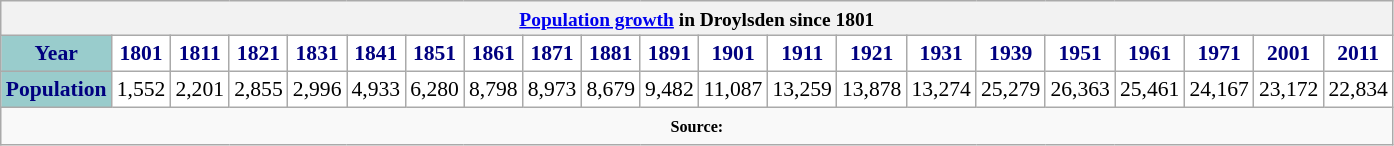<table class="wikitable" style="font-size:90%;width:70%;border:0px;text-align:center;line-height:120%;">
<tr>
<th colspan="30" style="text-align:center;font-size:90%;"><a href='#'>Population growth</a> in Droylsden since 1801</th>
</tr>
<tr>
<th style="background: #99CCCC; color: #000080" height="17">Year</th>
<th style="background: #FFFFFF; color:#000080;">1801</th>
<th style="background: #FFFFFF; color:#000080;">1811</th>
<th style="background: #FFFFFF; color:#000080;">1821</th>
<th style="background: #FFFFFF; color:#000080;">1831</th>
<th style="background: #FFFFFF; color:#000080;">1841</th>
<th style="background: #FFFFFF; color:#000080;">1851</th>
<th style="background: #FFFFFF; color:#000080;">1861</th>
<th style="background: #FFFFFF; color:#000080;">1871</th>
<th style="background: #FFFFFF; color:#000080;">1881</th>
<th style="background: #FFFFFF; color:#000080;">1891</th>
<th style="background: #FFFFFF; color:#000080;">1901</th>
<th style="background: #FFFFFF; color:#000080;">1911</th>
<th style="background: #FFFFFF; color:#000080;">1921</th>
<th style="background: #FFFFFF; color:#000080;">1931</th>
<th style="background: #FFFFFF; color:#000080;">1939</th>
<th style="background: #FFFFFF; color:#000080;">1951</th>
<th style="background: #FFFFFF; color:#000080;">1961</th>
<th style="background: #FFFFFF; color:#000080;">1971</th>
<th style="background: #FFFFFF; color:#000080;">2001</th>
<th style="background: #FFFFFF; color:#000080;">2011</th>
</tr>
<tr Align="center">
<th style="background: #99CCCC; color: #000080" height="17">Population</th>
<td style="background: #FFFFFF; color: black;">1,552</td>
<td style="background: #FFFFFF; color: black;">2,201</td>
<td style="background: #FFFFFF; color: black;">2,855</td>
<td style="background: #FFFFFF; color: black;">2,996</td>
<td style="background: #FFFFFF; color: black;">4,933</td>
<td style="background: #FFFFFF; color: black;">6,280</td>
<td style="background: #FFFFFF; color: black;">8,798</td>
<td style="background: #FFFFFF; color: black;">8,973</td>
<td style="background: #FFFFFF; color: black;">8,679</td>
<td style="background: #FFFFFF; color: black;">9,482</td>
<td style="background: #FFFFFF; color: black;">11,087</td>
<td style="background: #FFFFFF; color: black;">13,259</td>
<td style="background: #FFFFFF; color: black;">13,878</td>
<td style="background: #FFFFFF; color: black;">13,274</td>
<td style="background: #FFFFFF; color: black;">25,279</td>
<td style="background: #FFFFFF; color: black;">26,363</td>
<td style="background: #FFFFFF; color: black;">25,461</td>
<td style="background: #FFFFFF; color: black;">24,167</td>
<td style="background: #FFFFFF; color: black;">23,172</td>
<td style="background: #FFFFFF; color: black;">22,834</td>
</tr>
<tr>
<td colspan="30" style="text-align:center;font-size:90%;"><small><strong>Source:</strong></small></td>
</tr>
</table>
